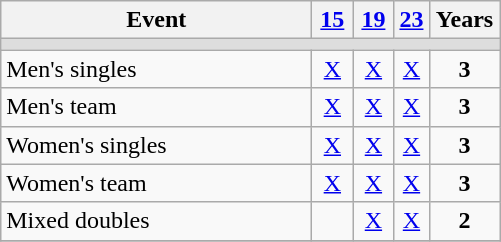<table class=wikitable style="text-align:center">
<tr>
<th width="200">Event</th>
<th width=20><a href='#'>15</a></th>
<th width=20><a href='#'>19</a></th>
<th><a href='#'>23</a></th>
<th width="40">Years</th>
</tr>
<tr bgcolor=#DDDDDD>
<td colspan="5"></td>
</tr>
<tr>
<td align="left">Men's singles</td>
<td><a href='#'>X</a></td>
<td><a href='#'>X</a></td>
<td><a href='#'>X</a></td>
<td><strong>3</strong></td>
</tr>
<tr>
<td align="left">Men's team</td>
<td><a href='#'>X</a></td>
<td><a href='#'>X</a></td>
<td><a href='#'>X</a></td>
<td><strong>3</strong></td>
</tr>
<tr>
<td align="left">Women's singles</td>
<td><a href='#'>X</a></td>
<td><a href='#'>X</a></td>
<td><a href='#'>X</a></td>
<td><strong>3</strong></td>
</tr>
<tr>
<td align="left">Women's team</td>
<td><a href='#'>X</a></td>
<td><a href='#'>X</a></td>
<td><a href='#'>X</a></td>
<td><strong>3</strong></td>
</tr>
<tr>
<td align="left">Mixed doubles</td>
<td></td>
<td><a href='#'>X</a></td>
<td><a href='#'>X</a></td>
<td><strong>2</strong></td>
</tr>
<tr>
</tr>
</table>
